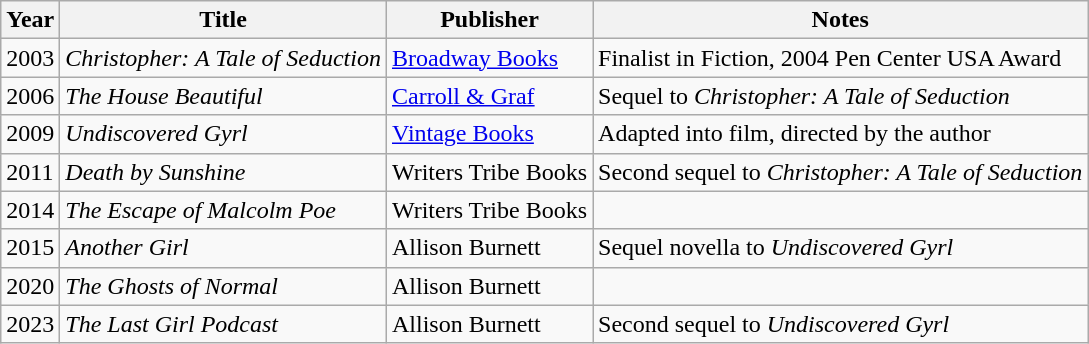<table class="wikitable">
<tr>
<th>Year</th>
<th>Title</th>
<th>Publisher</th>
<th>Notes</th>
</tr>
<tr>
<td>2003</td>
<td><em>Christopher: A Tale of Seduction</em></td>
<td><a href='#'>Broadway Books</a></td>
<td>Finalist in Fiction, 2004 Pen Center USA Award</td>
</tr>
<tr>
<td>2006</td>
<td><em>The House Beautiful</em></td>
<td><a href='#'>Carroll & Graf</a></td>
<td>Sequel to <em>Christopher: A Tale of Seduction</em></td>
</tr>
<tr>
<td>2009</td>
<td><em>Undiscovered Gyrl</em></td>
<td><a href='#'>Vintage Books</a></td>
<td>Adapted into film, directed by the author</td>
</tr>
<tr>
<td>2011</td>
<td><em>Death by Sunshine</em></td>
<td>Writers Tribe Books</td>
<td>Second sequel to <em>Christopher: A Tale of Seduction</em></td>
</tr>
<tr>
<td>2014</td>
<td><em>The Escape of Malcolm Poe</em></td>
<td>Writers Tribe Books</td>
</tr>
<tr>
<td>2015</td>
<td><em>Another Girl</em></td>
<td>Allison Burnett</td>
<td>Sequel novella to <em>Undiscovered Gyrl</em></td>
</tr>
<tr>
<td>2020</td>
<td><em>The Ghosts of Normal</em></td>
<td>Allison Burnett</td>
</tr>
<tr>
<td>2023</td>
<td><em>The Last Girl Podcast</em></td>
<td>Allison Burnett</td>
<td>Second sequel to <em>Undiscovered Gyrl</em></td>
</tr>
</table>
